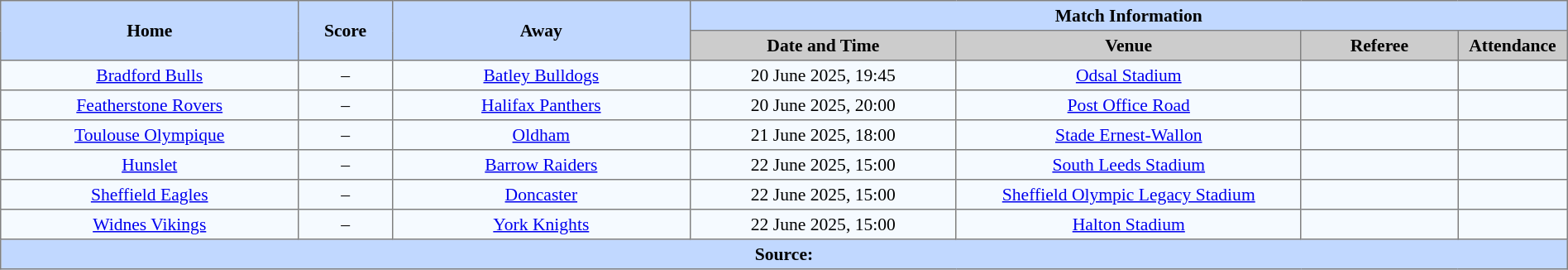<table border=1 style="border-collapse:collapse; font-size:90%; text-align:center;" cellpadding=3 cellspacing=0 width=100%>
<tr bgcolor=#C1D8FF>
<th scope="col" rowspan=2 width=19%>Home</th>
<th scope="col" rowspan=2 width=6%>Score</th>
<th scope="col" rowspan=2 width=19%>Away</th>
<th colspan=4>Match Information</th>
</tr>
<tr bgcolor=#CCCCCC>
<th scope="col" width=17%>Date and Time</th>
<th scope="col" width=22%>Venue</th>
<th scope="col" width=10%>Referee</th>
<th scope="col" width=7%>Attendance</th>
</tr>
<tr bgcolor=#F5FAFF>
<td> <a href='#'>Bradford Bulls</a></td>
<td>–</td>
<td> <a href='#'>Batley Bulldogs</a></td>
<td>20 June 2025, 19:45</td>
<td><a href='#'>Odsal Stadium</a></td>
<td></td>
<td></td>
</tr>
<tr bgcolor=#F5FAFF>
<td> <a href='#'>Featherstone Rovers</a></td>
<td>–</td>
<td> <a href='#'>Halifax Panthers</a></td>
<td>20 June 2025, 20:00</td>
<td><a href='#'>Post Office Road</a></td>
<td></td>
<td></td>
</tr>
<tr bgcolor=#F5FAFF>
<td> <a href='#'>Toulouse Olympique</a></td>
<td>–</td>
<td> <a href='#'>Oldham</a></td>
<td>21 June 2025, 18:00</td>
<td><a href='#'>Stade Ernest-Wallon</a></td>
<td></td>
<td></td>
</tr>
<tr bgcolor=#F5FAFF>
<td> <a href='#'>Hunslet</a></td>
<td>–</td>
<td> <a href='#'>Barrow Raiders</a></td>
<td>22 June 2025, 15:00</td>
<td><a href='#'>South Leeds Stadium</a></td>
<td></td>
<td></td>
</tr>
<tr bgcolor=#F5FAFF>
<td> <a href='#'>Sheffield Eagles</a></td>
<td>–</td>
<td> <a href='#'>Doncaster</a></td>
<td>22 June 2025, 15:00</td>
<td><a href='#'>Sheffield Olympic Legacy Stadium</a></td>
<td></td>
<td></td>
</tr>
<tr bgcolor=#F5FAFF>
<td> <a href='#'>Widnes Vikings</a></td>
<td>–</td>
<td> <a href='#'>York Knights</a></td>
<td>22 June 2025, 15:00</td>
<td><a href='#'>Halton Stadium</a></td>
<td></td>
<td></td>
</tr>
<tr style="background:#c1d8ff;">
<th colspan=7>Source:</th>
</tr>
</table>
